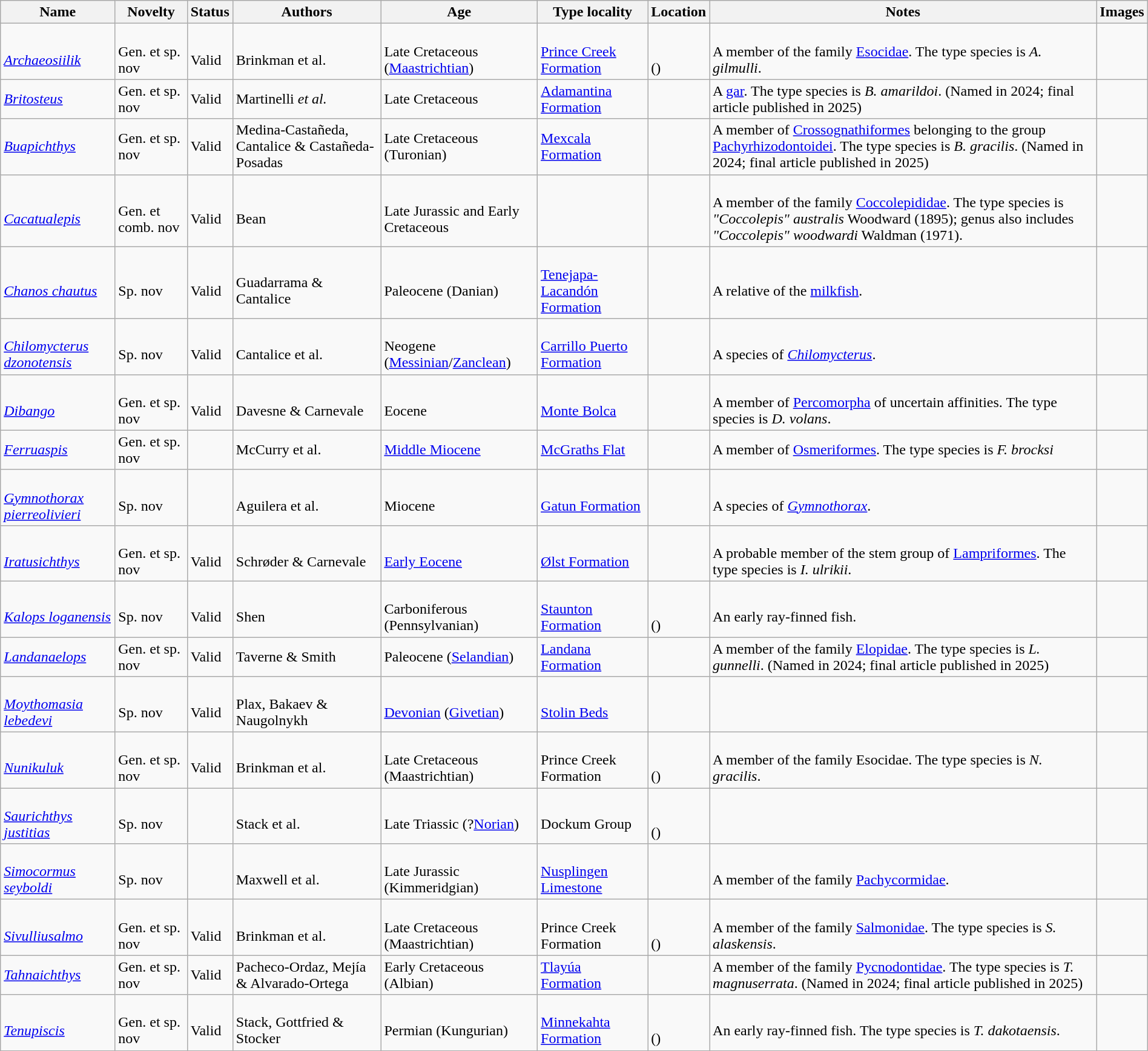<table class="wikitable sortable" align="center" width="100%">
<tr>
<th>Name</th>
<th>Novelty</th>
<th>Status</th>
<th>Authors</th>
<th>Age</th>
<th>Type locality</th>
<th>Location</th>
<th>Notes</th>
<th>Images</th>
</tr>
<tr>
<td><br><em><a href='#'>Archaeosiilik</a></em></td>
<td><br>Gen. et sp. nov</td>
<td><br>Valid</td>
<td><br>Brinkman et al.</td>
<td><br>Late Cretaceous (<a href='#'>Maastrichtian</a>)</td>
<td><br><a href='#'>Prince Creek Formation</a></td>
<td><br><br>()</td>
<td><br>A member of the family <a href='#'>Esocidae</a>. The type species is <em>A. gilmulli</em>.</td>
<td></td>
</tr>
<tr>
<td><em><a href='#'>Britosteus</a></em></td>
<td>Gen. et sp. nov</td>
<td>Valid</td>
<td>Martinelli <em>et al.</em></td>
<td>Late Cretaceous</td>
<td><a href='#'>Adamantina Formation</a></td>
<td></td>
<td>A <a href='#'>gar</a>. The type species is <em>B. amarildoi</em>. (Named in 2024; final article published in 2025)</td>
<td></td>
</tr>
<tr>
<td><em><a href='#'>Buapichthys</a></em></td>
<td>Gen. et sp. nov</td>
<td>Valid</td>
<td>Medina-Castañeda, Cantalice & Castañeda-Posadas</td>
<td>Late Cretaceous (Turonian)</td>
<td><a href='#'>Mexcala Formation</a></td>
<td></td>
<td>A member of <a href='#'>Crossognathiformes</a> belonging to the group <a href='#'>Pachyrhizodontoidei</a>. The type species is <em>B. gracilis</em>. (Named in 2024; final article published in 2025)</td>
<td></td>
</tr>
<tr>
<td><br><em><a href='#'>Cacatualepis</a></em></td>
<td><br>Gen. et comb. nov</td>
<td><br>Valid</td>
<td><br>Bean</td>
<td><br>Late Jurassic and Early Cretaceous</td>
<td></td>
<td><br></td>
<td><br>A member of the family <a href='#'>Coccolepididae</a>. The type species is <em>"Coccolepis" australis</em> Woodward (1895); genus also includes <em>"Coccolepis" woodwardi</em> Waldman (1971).</td>
<td></td>
</tr>
<tr>
<td><br><em><a href='#'>Chanos chautus</a></em></td>
<td><br>Sp. nov</td>
<td><br>Valid</td>
<td><br>Guadarrama & Cantalice</td>
<td><br>Paleocene (Danian)</td>
<td><br><a href='#'>Tenejapa-Lacandón Formation</a></td>
<td><br></td>
<td><br>A relative of the <a href='#'>milkfish</a>.</td>
<td></td>
</tr>
<tr>
<td><br><em><a href='#'>Chilomycterus dzonotensis</a></em></td>
<td><br>Sp. nov</td>
<td><br>Valid</td>
<td><br>Cantalice et al.</td>
<td><br>Neogene (<a href='#'>Messinian</a>/<a href='#'>Zanclean</a>)</td>
<td><br><a href='#'>Carrillo Puerto Formation</a></td>
<td><br></td>
<td><br>A species of <em><a href='#'>Chilomycterus</a></em>.</td>
<td></td>
</tr>
<tr>
<td><br><em><a href='#'>Dibango</a></em></td>
<td><br>Gen. et sp. nov</td>
<td><br>Valid</td>
<td><br>Davesne & Carnevale</td>
<td><br>Eocene</td>
<td><br><a href='#'>Monte Bolca</a></td>
<td><br></td>
<td><br>A member of <a href='#'>Percomorpha</a> of uncertain affinities. The type species is <em>D. volans</em>.</td>
<td></td>
</tr>
<tr>
<td><em><a href='#'>Ferruaspis</a></em></td>
<td>Gen. et sp. nov</td>
<td></td>
<td>McCurry et al.</td>
<td><a href='#'>Middle Miocene</a></td>
<td><a href='#'>McGraths Flat</a></td>
<td></td>
<td>A member of <a href='#'>Osmeriformes</a>. The type species is <em>F. brocksi</em></td>
<td></td>
</tr>
<tr>
<td><br><em><a href='#'>Gymnothorax pierreolivieri</a></em></td>
<td><br>Sp. nov</td>
<td></td>
<td><br>Aguilera et al.</td>
<td><br>Miocene</td>
<td><br><a href='#'>Gatun Formation</a></td>
<td><br></td>
<td><br>A species of <em><a href='#'>Gymnothorax</a></em>.</td>
<td></td>
</tr>
<tr>
<td><br><em><a href='#'>Iratusichthys</a></em></td>
<td><br>Gen. et sp. nov</td>
<td><br>Valid</td>
<td><br>Schrøder & Carnevale</td>
<td><br><a href='#'>Early Eocene</a></td>
<td><br><a href='#'>Ølst Formation</a></td>
<td><br></td>
<td><br>A probable member of the stem group of <a href='#'>Lampriformes</a>. The type species is <em>I. ulrikii</em>.</td>
<td></td>
</tr>
<tr>
<td><br><em><a href='#'>Kalops loganensis</a></em></td>
<td><br>Sp. nov</td>
<td><br>Valid</td>
<td><br>Shen</td>
<td><br>Carboniferous (Pennsylvanian)</td>
<td><br><a href='#'>Staunton Formation</a></td>
<td><br><br>()</td>
<td><br>An early ray-finned fish.</td>
<td></td>
</tr>
<tr>
<td><em><a href='#'>Landanaelops</a></em></td>
<td>Gen. et sp. nov</td>
<td>Valid</td>
<td>Taverne & Smith</td>
<td>Paleocene (<a href='#'>Selandian</a>)</td>
<td><a href='#'>Landana Formation</a></td>
<td></td>
<td>A member of the family <a href='#'>Elopidae</a>. The type species is <em>L. gunnelli</em>. (Named in 2024; final article published in 2025)</td>
<td></td>
</tr>
<tr>
<td><br><em><a href='#'>Moythomasia lebedevi</a></em></td>
<td><br>Sp. nov</td>
<td><br>Valid</td>
<td><br>Plax, Bakaev & Naugolnykh</td>
<td><br><a href='#'>Devonian</a> (<a href='#'>Givetian</a>)</td>
<td><br><a href='#'>Stolin Beds</a></td>
<td><br></td>
<td></td>
<td></td>
</tr>
<tr>
<td><br><em><a href='#'>Nunikuluk</a></em></td>
<td><br>Gen. et sp. nov</td>
<td><br>Valid</td>
<td><br>Brinkman et al.</td>
<td><br>Late Cretaceous (Maastrichtian)</td>
<td><br>Prince Creek Formation</td>
<td><br><br>()</td>
<td><br>A member of the family Esocidae. The type species is <em>N. gracilis</em>.</td>
<td></td>
</tr>
<tr>
<td><br><em><a href='#'>Saurichthys justitias</a></em></td>
<td><br>Sp. nov</td>
<td></td>
<td><br>Stack et al.</td>
<td><br>Late Triassic (?<a href='#'>Norian</a>)</td>
<td><br>Dockum Group</td>
<td><br><br>()</td>
<td></td>
<td></td>
</tr>
<tr>
<td><br><em><a href='#'>Simocormus seyboldi</a></em></td>
<td><br>Sp. nov</td>
<td></td>
<td><br>Maxwell et al.</td>
<td><br>Late Jurassic (Kimmeridgian)</td>
<td><br><a href='#'>Nusplingen Limestone</a></td>
<td><br></td>
<td><br>A member of the family <a href='#'>Pachycormidae</a>.</td>
<td></td>
</tr>
<tr>
<td><br><em><a href='#'>Sivulliusalmo</a></em></td>
<td><br>Gen. et sp. nov</td>
<td><br>Valid</td>
<td><br>Brinkman et al.</td>
<td><br>Late Cretaceous (Maastrichtian)</td>
<td><br>Prince Creek Formation</td>
<td><br><br>()</td>
<td><br>A member of the family <a href='#'>Salmonidae</a>. The type species is <em>S. alaskensis</em>.</td>
<td></td>
</tr>
<tr>
<td><em><a href='#'>Tahnaichthys</a></em></td>
<td>Gen. et sp. nov</td>
<td>Valid</td>
<td>Pacheco-Ordaz, Mejía & Alvarado-Ortega</td>
<td>Early Cretaceous (Albian)</td>
<td><a href='#'>Tlayúa Formation</a></td>
<td></td>
<td>A member of the family <a href='#'>Pycnodontidae</a>. The type species is <em>T. magnuserrata</em>. (Named in 2024; final article published in 2025)</td>
<td></td>
</tr>
<tr>
<td><br><em><a href='#'>Tenupiscis</a></em></td>
<td><br>Gen. et sp. nov</td>
<td><br>Valid</td>
<td><br>Stack, Gottfried & Stocker</td>
<td><br>Permian (Kungurian)</td>
<td><br><a href='#'>Minnekahta Formation</a></td>
<td><br><br>()</td>
<td><br>An early ray-finned fish. The type species is <em>T. dakotaensis</em>.</td>
<td></td>
</tr>
<tr>
</tr>
</table>
